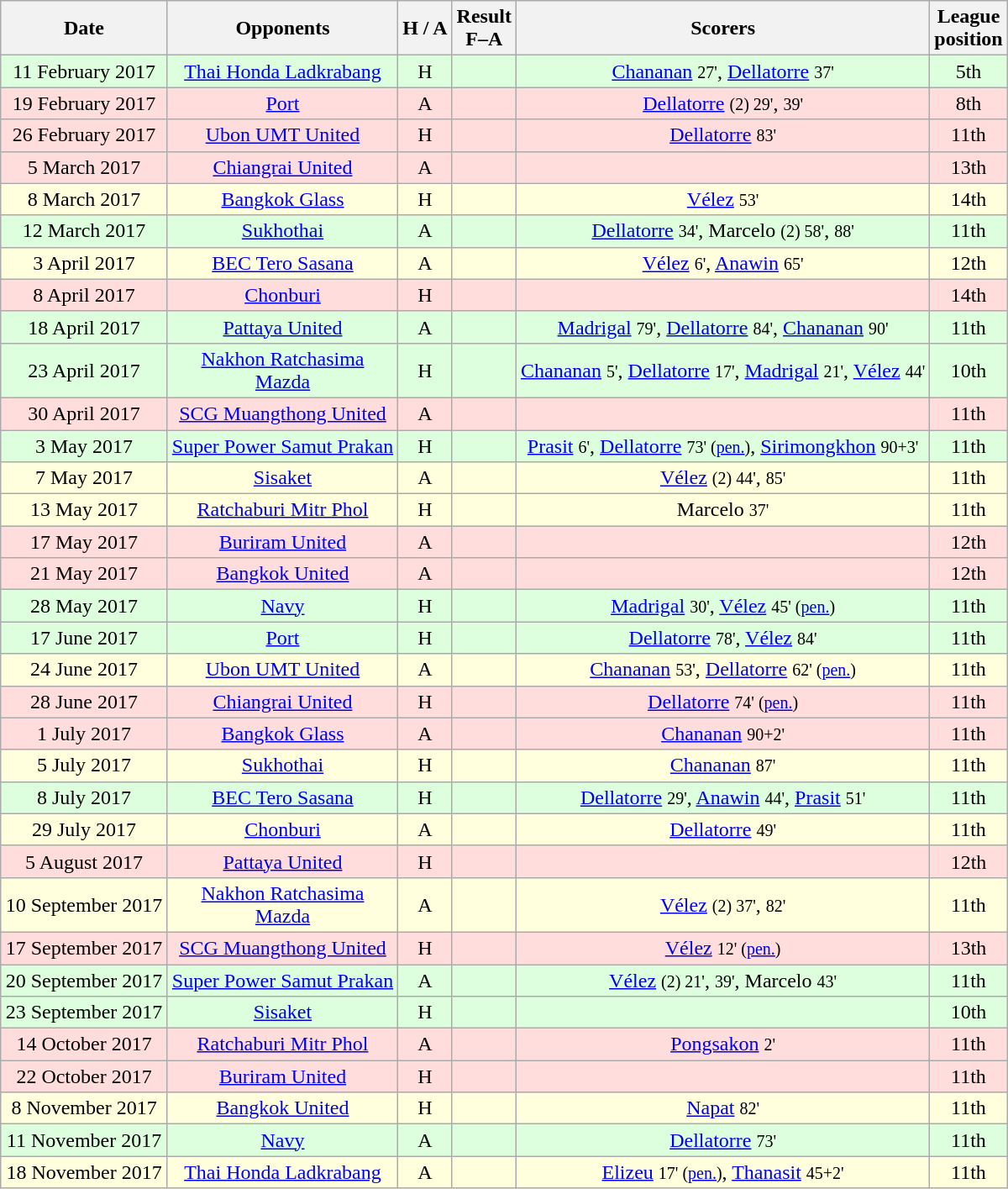<table class="wikitable" style="text-align:center">
<tr>
<th width="125">Date</th>
<th width="170">Opponents</th>
<th nowrap>H / A</th>
<th>Result<br>F–A</th>
<th>Scorers</th>
<th>League<br>position</th>
</tr>
<tr bgcolor="#ddffdd">
<td>11 February 2017</td>
<td><a href='#'>Thai Honda Ladkrabang</a></td>
<td>H</td>
<td></td>
<td><a href='#'>Chananan</a> <small>27'</small>, <a href='#'>Dellatorre</a> <small>37'</small></td>
<td>5th</td>
</tr>
<tr bgcolor="#ffdddd">
<td>19 February 2017</td>
<td><a href='#'>Port</a></td>
<td>A</td>
<td></td>
<td><a href='#'>Dellatorre</a> <small>(2) 29'</small>, <small>39'</small></td>
<td>8th</td>
</tr>
<tr bgcolor="#ffdddd">
<td>26 February 2017</td>
<td><a href='#'>Ubon UMT United</a></td>
<td>H</td>
<td></td>
<td><a href='#'>Dellatorre</a> <small>83'</small></td>
<td>11th</td>
</tr>
<tr bgcolor="#ffdddd">
<td>5 March 2017</td>
<td><a href='#'>Chiangrai United</a></td>
<td>A</td>
<td> </td>
<td></td>
<td>13th</td>
</tr>
<tr bgcolor="#ffffdd">
<td>8 March 2017</td>
<td><a href='#'>Bangkok Glass</a></td>
<td>H</td>
<td> </td>
<td><a href='#'>Vélez</a> <small>53'</small></td>
<td>14th</td>
</tr>
<tr bgcolor="#ddffdd">
<td>12 March 2017</td>
<td><a href='#'>Sukhothai</a></td>
<td>A</td>
<td></td>
<td><a href='#'>Dellatorre</a> <small>34'</small>, Marcelo <small>(2) 58'</small>, <small>88'</small></td>
<td>11th</td>
</tr>
<tr bgcolor="#ffffdd">
<td>3 April 2017</td>
<td><a href='#'>BEC Tero Sasana</a></td>
<td>A</td>
<td> </td>
<td><a href='#'>Vélez</a> <small>6'</small>, <a href='#'>Anawin</a> <small>65'</small></td>
<td>12th</td>
</tr>
<tr bgcolor="#ffdddd">
<td>8 April 2017</td>
<td><a href='#'>Chonburi</a></td>
<td>H</td>
<td> </td>
<td></td>
<td>14th</td>
</tr>
<tr bgcolor="#ddffdd">
<td>18 April 2017</td>
<td><a href='#'>Pattaya United</a></td>
<td>A</td>
<td> </td>
<td><a href='#'>Madrigal</a> <small>79'</small>, <a href='#'>Dellatorre</a> <small>84'</small>, <a href='#'>Chananan</a> <small>90'</small></td>
<td>11th</td>
</tr>
<tr bgcolor="#ddffdd">
<td>23 April 2017</td>
<td><a href='#'>Nakhon Ratchasima Mazda</a></td>
<td>H</td>
<td></td>
<td><a href='#'>Chananan</a> <small>5'</small>, <a href='#'>Dellatorre</a> <small>17'</small>, <a href='#'>Madrigal</a> <small>21'</small>, <a href='#'>Vélez</a> <small>44'</small></td>
<td>10th</td>
</tr>
<tr bgcolor="#ffdddd">
<td>30 April 2017</td>
<td><a href='#'>SCG Muangthong United</a></td>
<td>A</td>
<td></td>
<td></td>
<td>11th</td>
</tr>
<tr bgcolor="#ddffdd">
<td>3 May 2017</td>
<td nowrap><a href='#'>Super Power Samut Prakan</a></td>
<td>H</td>
<td></td>
<td><a href='#'>Prasit</a> <small>6'</small>, <a href='#'>Dellatorre</a> <small>73' (<a href='#'>pen.</a>)</small>, <a href='#'>Sirimongkhon</a> <small>90+3'</small></td>
<td>11th</td>
</tr>
<tr bgcolor="#ffffdd">
<td>7 May 2017</td>
<td><a href='#'>Sisaket</a></td>
<td>A</td>
<td></td>
<td><a href='#'>Vélez</a> <small>(2) 44'</small>, <small>85'</small></td>
<td>11th</td>
</tr>
<tr bgcolor="#ffffdd">
<td>13 May 2017</td>
<td><a href='#'>Ratchaburi Mitr Phol</a></td>
<td>H</td>
<td></td>
<td>Marcelo <small>37'</small></td>
<td>11th</td>
</tr>
<tr bgcolor="#ffdddd">
<td>17 May 2017</td>
<td><a href='#'>Buriram United</a></td>
<td>A</td>
<td> </td>
<td></td>
<td>12th</td>
</tr>
<tr bgcolor="#ffdddd">
<td>21 May 2017</td>
<td><a href='#'>Bangkok United</a></td>
<td>A</td>
<td> </td>
<td></td>
<td>12th</td>
</tr>
<tr bgcolor="#ddffdd">
<td>28 May 2017</td>
<td><a href='#'>Navy</a></td>
<td>H</td>
<td></td>
<td><a href='#'>Madrigal</a> <small>30'</small>, <a href='#'>Vélez</a> <small>45' (<a href='#'>pen.</a>)</small></td>
<td>11th</td>
</tr>
<tr bgcolor="#ddffdd">
<td>17 June 2017</td>
<td><a href='#'>Port</a></td>
<td>H</td>
<td></td>
<td><a href='#'>Dellatorre</a> <small>78'</small>, <a href='#'>Vélez</a> <small>84'</small></td>
<td>11th</td>
</tr>
<tr bgcolor="#ffffdd">
<td>24 June 2017</td>
<td><a href='#'>Ubon UMT United</a></td>
<td>A</td>
<td></td>
<td><a href='#'>Chananan</a> <small>53'</small>, <a href='#'>Dellatorre</a> <small>62' (<a href='#'>pen.</a>)</small></td>
<td>11th</td>
</tr>
<tr bgcolor="#ffdddd">
<td>28 June 2017</td>
<td><a href='#'>Chiangrai United</a></td>
<td>H</td>
<td> </td>
<td><a href='#'>Dellatorre</a> <small>74' (<a href='#'>pen.</a>)</small></td>
<td>11th</td>
</tr>
<tr bgcolor="#ffdddd">
<td>1 July 2017</td>
<td><a href='#'>Bangkok Glass</a></td>
<td>A</td>
<td> </td>
<td><a href='#'>Chananan</a> <small>90+2'</small></td>
<td>11th</td>
</tr>
<tr bgcolor="#ffffdd">
<td>5 July 2017</td>
<td><a href='#'>Sukhothai</a></td>
<td>H</td>
<td></td>
<td><a href='#'>Chananan</a> <small>87'</small></td>
<td>11th</td>
</tr>
<tr bgcolor="#ddffdd">
<td>8 July 2017</td>
<td><a href='#'>BEC Tero Sasana</a></td>
<td>H</td>
<td> </td>
<td><a href='#'>Dellatorre</a> <small>29'</small>, <a href='#'>Anawin</a> <small>44'</small>, <a href='#'>Prasit</a> <small>51'</small></td>
<td>11th</td>
</tr>
<tr bgcolor="#ffffdd">
<td>29 July 2017</td>
<td><a href='#'>Chonburi</a></td>
<td>A</td>
<td> </td>
<td><a href='#'>Dellatorre</a> <small>49'</small></td>
<td>11th</td>
</tr>
<tr bgcolor="#ffdddd">
<td>5 August 2017</td>
<td><a href='#'>Pattaya United</a></td>
<td>H</td>
<td></td>
<td></td>
<td>12th</td>
</tr>
<tr bgcolor="#ffffdd">
<td>10 September 2017</td>
<td><a href='#'>Nakhon Ratchasima Mazda</a></td>
<td>A</td>
<td></td>
<td><a href='#'>Vélez</a> <small>(2) 37'</small>, <small>82'</small></td>
<td>11th</td>
</tr>
<tr bgcolor="#ffdddd">
<td>17 September 2017</td>
<td><a href='#'>SCG Muangthong United</a></td>
<td>H</td>
<td></td>
<td><a href='#'>Vélez</a> <small>12' (<a href='#'>pen.</a>)</small></td>
<td>13th</td>
</tr>
<tr bgcolor="#ddffdd">
<td>20 September 2017</td>
<td><a href='#'>Super Power Samut Prakan</a></td>
<td>A</td>
<td></td>
<td><a href='#'>Vélez</a> <small>(2) 21'</small>, <small>39'</small>, Marcelo <small>43'</small></td>
<td>11th</td>
</tr>
<tr bgcolor="#ddffdd">
<td>23 September 2017</td>
<td><a href='#'>Sisaket</a></td>
<td>H</td>
<td></td>
<td></td>
<td>10th</td>
</tr>
<tr bgcolor="#ffdddd">
<td>14 October 2017</td>
<td><a href='#'>Ratchaburi Mitr Phol</a></td>
<td>A</td>
<td></td>
<td><a href='#'>Pongsakon</a> <small>2'</small></td>
<td>11th</td>
</tr>
<tr bgcolor="#ffdddd">
<td>22 October 2017</td>
<td><a href='#'>Buriram United</a></td>
<td>H</td>
<td></td>
<td></td>
<td>11th</td>
</tr>
<tr bgcolor="#ffffdd">
<td>8 November 2017</td>
<td><a href='#'>Bangkok United</a></td>
<td>H</td>
<td> </td>
<td><a href='#'>Napat</a> <small>82'</small></td>
<td>11th</td>
</tr>
<tr bgcolor="#ddffdd">
<td>11 November 2017</td>
<td><a href='#'>Navy</a></td>
<td>A</td>
<td></td>
<td><a href='#'>Dellatorre</a> <small>73'</small></td>
<td>11th</td>
</tr>
<tr bgcolor="#ffffdd">
<td>18 November 2017</td>
<td><a href='#'>Thai Honda Ladkrabang</a></td>
<td>A</td>
<td></td>
<td><a href='#'>Elizeu</a> <small>17' (<a href='#'>pen.</a>)</small>, <a href='#'>Thanasit</a> <small>45+2'</small></td>
<td>11th</td>
</tr>
</table>
